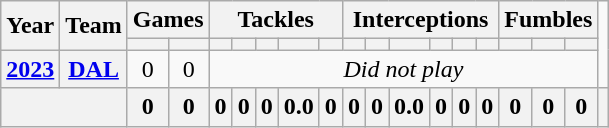<table class="wikitable" style="text-align:center;">
<tr>
<th rowspan="2">Year</th>
<th rowspan="2">Team</th>
<th colspan="2">Games</th>
<th colspan="5">Tackles</th>
<th colspan="6">Interceptions</th>
<th colspan="3">Fumbles</th>
</tr>
<tr>
<th></th>
<th></th>
<th></th>
<th></th>
<th></th>
<th></th>
<th></th>
<th></th>
<th></th>
<th></th>
<th></th>
<th></th>
<th></th>
<th></th>
<th></th>
<th></th>
</tr>
<tr>
<th><a href='#'>2023</a></th>
<th><a href='#'>DAL</a></th>
<td>0</td>
<td>0</td>
<td colspan="14"><em>Did not play</em></td>
</tr>
<tr>
<th colspan="2"></th>
<th>0</th>
<th>0</th>
<th>0</th>
<th>0</th>
<th>0</th>
<th>0.0</th>
<th>0</th>
<th>0</th>
<th>0</th>
<th>0.0</th>
<th>0</th>
<th>0</th>
<th>0</th>
<th>0</th>
<th>0</th>
<th>0</th>
<th></th>
</tr>
</table>
